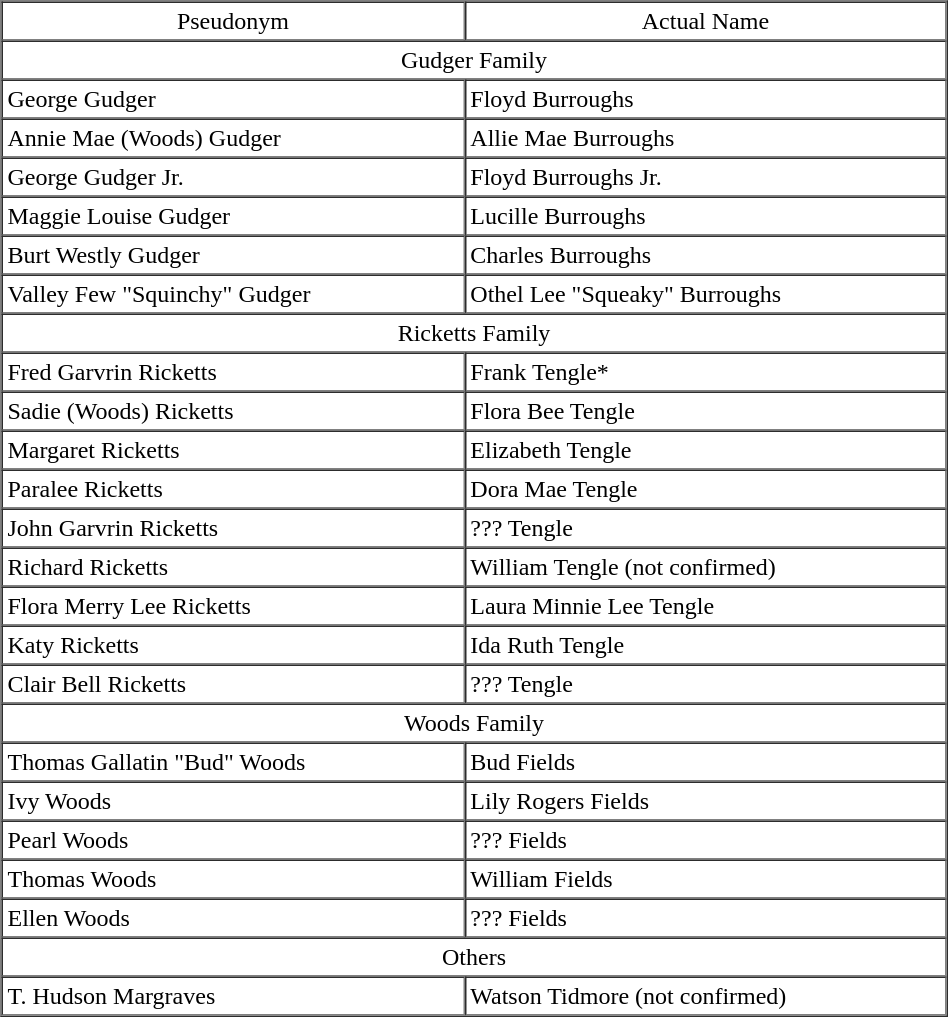<table border="1" cellpadding="3" cellspacing="0" style="width:50%;" align=center>
<tr>
<td align="center">Pseudonym</td>
<td align="center">Actual Name</td>
</tr>
<tr>
<td colspan=2 align="center">Gudger Family</td>
</tr>
<tr>
<td>George Gudger</td>
<td>Floyd Burroughs</td>
</tr>
<tr>
<td>Annie Mae (Woods) Gudger</td>
<td>Allie Mae Burroughs</td>
</tr>
<tr>
<td>George Gudger Jr.</td>
<td>Floyd Burroughs Jr.</td>
</tr>
<tr>
<td>Maggie Louise Gudger</td>
<td>Lucille Burroughs</td>
</tr>
<tr>
<td>Burt Westly Gudger</td>
<td>Charles Burroughs</td>
</tr>
<tr>
<td>Valley Few "Squinchy" Gudger</td>
<td>Othel Lee "Squeaky" Burroughs</td>
</tr>
<tr>
<td colspan=2 align="center">Ricketts Family</td>
</tr>
<tr>
<td>Fred Garvrin Ricketts</td>
<td>Frank Tengle*</td>
</tr>
<tr>
<td>Sadie (Woods) Ricketts</td>
<td>Flora Bee Tengle</td>
</tr>
<tr>
<td>Margaret Ricketts</td>
<td>Elizabeth Tengle</td>
</tr>
<tr>
<td>Paralee Ricketts</td>
<td>Dora Mae Tengle</td>
</tr>
<tr>
<td>John Garvrin Ricketts</td>
<td>??? Tengle</td>
</tr>
<tr>
<td>Richard Ricketts</td>
<td>William Tengle (not confirmed)</td>
</tr>
<tr>
<td>Flora Merry Lee Ricketts</td>
<td>Laura Minnie Lee Tengle</td>
</tr>
<tr>
<td>Katy Ricketts</td>
<td>Ida Ruth Tengle</td>
</tr>
<tr>
<td>Clair Bell Ricketts</td>
<td>??? Tengle</td>
</tr>
<tr>
<td colspan=2 align="center">Woods Family</td>
</tr>
<tr>
<td>Thomas Gallatin "Bud" Woods</td>
<td>Bud Fields</td>
</tr>
<tr>
<td>Ivy Woods</td>
<td>Lily Rogers Fields</td>
</tr>
<tr>
<td>Pearl Woods</td>
<td>??? Fields</td>
</tr>
<tr>
<td>Thomas Woods</td>
<td>William Fields</td>
</tr>
<tr>
<td>Ellen Woods</td>
<td>??? Fields</td>
</tr>
<tr>
<td colspan=2 align="center">Others</td>
</tr>
<tr>
<td>T. Hudson Margraves</td>
<td>Watson Tidmore (not confirmed)</td>
</tr>
</table>
